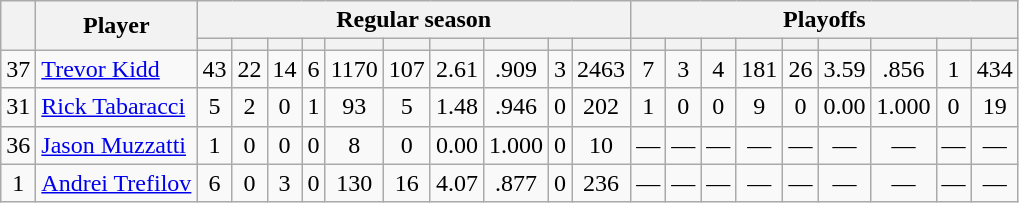<table class="wikitable plainrowheaders" style="text-align:center;">
<tr>
<th scope="col" rowspan="2"></th>
<th scope="col" rowspan="2">Player</th>
<th scope=colgroup colspan=10>Regular season</th>
<th scope=colgroup colspan=9>Playoffs</th>
</tr>
<tr>
<th scope="col"></th>
<th scope="col"></th>
<th scope="col"></th>
<th scope="col"></th>
<th scope="col"></th>
<th scope="col"></th>
<th scope="col"></th>
<th scope="col"></th>
<th scope="col"></th>
<th scope="col"></th>
<th scope="col"></th>
<th scope="col"></th>
<th scope="col"></th>
<th scope="col"></th>
<th scope="col"></th>
<th scope="col"></th>
<th scope="col"></th>
<th scope="col"></th>
<th scope="col"></th>
</tr>
<tr>
<td scope="row">37</td>
<td align="left"><a href='#'>Trevor Kidd</a></td>
<td>43</td>
<td>22</td>
<td>14</td>
<td>6</td>
<td>1170</td>
<td>107</td>
<td>2.61</td>
<td>.909</td>
<td>3</td>
<td>2463</td>
<td>7</td>
<td>3</td>
<td>4</td>
<td>181</td>
<td>26</td>
<td>3.59</td>
<td>.856</td>
<td>1</td>
<td>434</td>
</tr>
<tr>
<td scope="row">31</td>
<td align="left"><a href='#'>Rick Tabaracci</a></td>
<td>5</td>
<td>2</td>
<td>0</td>
<td>1</td>
<td>93</td>
<td>5</td>
<td>1.48</td>
<td>.946</td>
<td>0</td>
<td>202</td>
<td>1</td>
<td>0</td>
<td>0</td>
<td>9</td>
<td>0</td>
<td>0.00</td>
<td>1.000</td>
<td>0</td>
<td>19</td>
</tr>
<tr>
<td scope="row">36</td>
<td align="left"><a href='#'>Jason Muzzatti</a></td>
<td>1</td>
<td>0</td>
<td>0</td>
<td>0</td>
<td>8</td>
<td>0</td>
<td>0.00</td>
<td>1.000</td>
<td>0</td>
<td>10</td>
<td>—</td>
<td>—</td>
<td>—</td>
<td>—</td>
<td>—</td>
<td>—</td>
<td>—</td>
<td>—</td>
<td>—</td>
</tr>
<tr>
<td scope="row">1</td>
<td align="left"><a href='#'>Andrei Trefilov</a></td>
<td>6</td>
<td>0</td>
<td>3</td>
<td>0</td>
<td>130</td>
<td>16</td>
<td>4.07</td>
<td>.877</td>
<td>0</td>
<td>236</td>
<td>—</td>
<td>—</td>
<td>—</td>
<td>—</td>
<td>—</td>
<td>—</td>
<td>—</td>
<td>—</td>
<td>—</td>
</tr>
</table>
